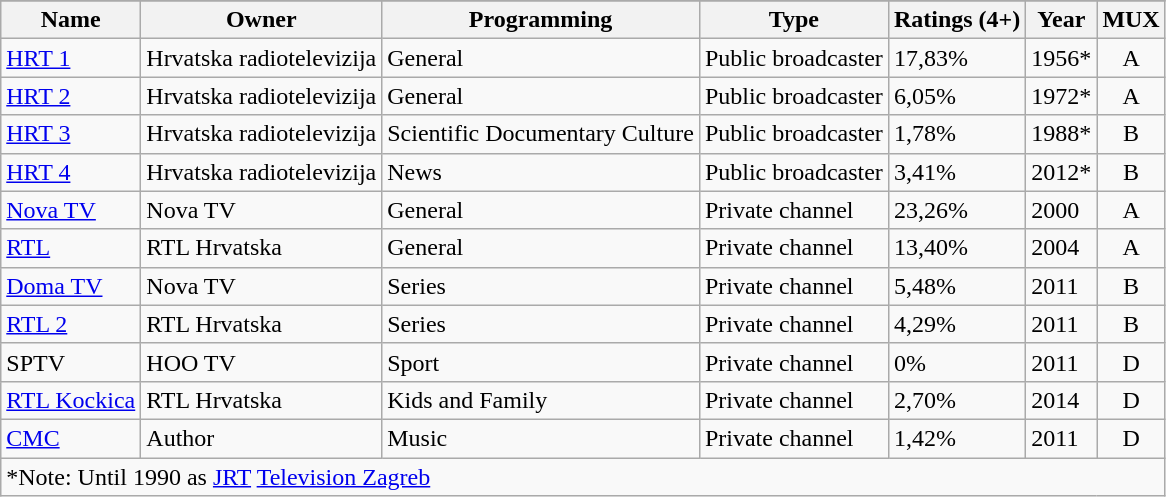<table class="wikitable sortable">
<tr>
</tr>
<tr>
<th>Name</th>
<th>Owner</th>
<th>Programming</th>
<th>Type</th>
<th>Ratings (4+)</th>
<th>Year</th>
<th>MUX</th>
</tr>
<tr>
<td><a href='#'>HRT 1</a></td>
<td>Hrvatska radiotelevizija</td>
<td>General</td>
<td>Public broadcaster</td>
<td>17,83%</td>
<td>1956*</td>
<td align=center>A</td>
</tr>
<tr>
<td><a href='#'>HRT 2</a></td>
<td>Hrvatska radiotelevizija</td>
<td>General</td>
<td>Public broadcaster</td>
<td>6,05%</td>
<td>1972*</td>
<td align=center>A</td>
</tr>
<tr>
<td><a href='#'>HRT 3</a></td>
<td>Hrvatska radiotelevizija</td>
<td>Scientific Documentary Culture</td>
<td>Public broadcaster</td>
<td>1,78%</td>
<td>1988*</td>
<td align=center>B</td>
</tr>
<tr>
<td><a href='#'>HRT 4</a></td>
<td>Hrvatska radiotelevizija</td>
<td>News</td>
<td>Public broadcaster</td>
<td>3,41%</td>
<td>2012*</td>
<td align=center>B</td>
</tr>
<tr>
<td><a href='#'>Nova TV</a></td>
<td>Nova TV</td>
<td>General</td>
<td>Private channel</td>
<td>23,26%</td>
<td>2000</td>
<td align=center>A</td>
</tr>
<tr>
<td><a href='#'>RTL</a></td>
<td>RTL Hrvatska</td>
<td>General</td>
<td>Private channel</td>
<td>13,40%</td>
<td>2004</td>
<td align=center>A</td>
</tr>
<tr>
<td><a href='#'>Doma TV</a></td>
<td>Nova TV</td>
<td>Series</td>
<td>Private channel</td>
<td>5,48%</td>
<td>2011</td>
<td align=center>B</td>
</tr>
<tr>
<td><a href='#'>RTL 2</a></td>
<td>RTL Hrvatska</td>
<td>Series</td>
<td>Private channel</td>
<td>4,29%</td>
<td>2011</td>
<td align=center>B</td>
</tr>
<tr>
<td>SPTV</td>
<td>HOO TV</td>
<td>Sport</td>
<td>Private channel</td>
<td>0%</td>
<td>2011</td>
<td align=center>D</td>
</tr>
<tr>
<td><a href='#'>RTL Kockica</a></td>
<td>RTL Hrvatska</td>
<td>Kids and Family</td>
<td>Private channel</td>
<td>2,70%</td>
<td>2014</td>
<td align=center>D</td>
</tr>
<tr>
<td><a href='#'>CMC</a></td>
<td>Author</td>
<td>Music</td>
<td>Private channel</td>
<td>1,42%</td>
<td>2011</td>
<td align=center>D</td>
</tr>
<tr>
<td colspan=7>*Note: Until 1990 as <a href='#'>JRT</a> <a href='#'>Television Zagreb</a></td>
</tr>
</table>
